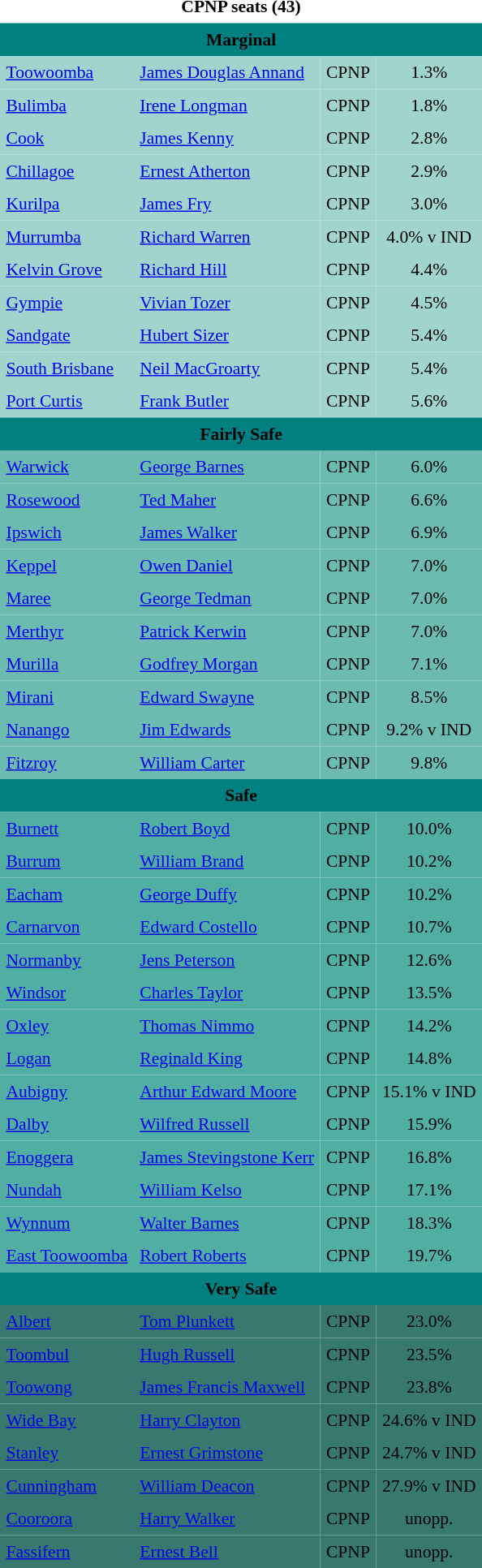<table class="toccolours" cellpadding="5" cellspacing="0" style="float:left; margin-right:.5em; margin-top:.4em; font-size:90%;">
<tr>
<td COLSPAN=4 align="center"><strong>CPNP seats (43)</strong></td>
</tr>
<tr>
<td COLSPAN=4 align="center" bgcolor="Teal"><span><strong>Marginal</strong></span></td>
</tr>
<tr>
<td align="left" bgcolor="a1d4cd"><a href='#'>Toowoomba</a></td>
<td align="left" bgcolor="a1d4cd"><a href='#'>James Douglas Annand</a></td>
<td align="left" bgcolor="a1d4cd">CPNP</td>
<td align="center" bgcolor="a1d4cd">1.3%</td>
</tr>
<tr>
<td align="left" bgcolor="a1d4cd"><a href='#'>Bulimba</a></td>
<td align="left" bgcolor="a1d4cd"><a href='#'>Irene Longman</a></td>
<td align="left" bgcolor="a1d4cd">CPNP</td>
<td align="center" bgcolor="a1d4cd">1.8%</td>
</tr>
<tr>
<td align="left" bgcolor="a1d4cd"><a href='#'>Cook</a></td>
<td align="left" bgcolor="a1d4cd"><a href='#'>James Kenny</a></td>
<td align="left" bgcolor="a1d4cd">CPNP</td>
<td align="center" bgcolor="a1d4cd">2.8%</td>
</tr>
<tr>
<td align="left" bgcolor="a1d4cd"><a href='#'>Chillagoe</a></td>
<td align="left" bgcolor="a1d4cd"><a href='#'>Ernest Atherton</a></td>
<td align="left" bgcolor="a1d4cd">CPNP</td>
<td align="center" bgcolor="a1d4cd">2.9%</td>
</tr>
<tr>
<td align="left" bgcolor="a1d4cd"><a href='#'>Kurilpa</a></td>
<td align="left" bgcolor="a1d4cd"><a href='#'>James Fry</a></td>
<td align="left" bgcolor="a1d4cd">CPNP</td>
<td align="center" bgcolor="a1d4cd">3.0%</td>
</tr>
<tr>
<td align="left" bgcolor="a1d4cd"><a href='#'>Murrumba</a></td>
<td align="left" bgcolor="a1d4cd"><a href='#'>Richard Warren</a></td>
<td align="left" bgcolor="a1d4cd">CPNP</td>
<td align="center" bgcolor="a1d4cd">4.0% v IND</td>
</tr>
<tr>
<td align="left" bgcolor="a1d4cd"><a href='#'>Kelvin Grove</a></td>
<td align="left" bgcolor="a1d4cd"><a href='#'>Richard Hill</a></td>
<td align="left" bgcolor="a1d4cd">CPNP</td>
<td align="center" bgcolor="a1d4cd">4.4%</td>
</tr>
<tr>
<td align="left" bgcolor="a1d4cd"><a href='#'>Gympie</a></td>
<td align="left" bgcolor="a1d4cd"><a href='#'>Vivian Tozer</a></td>
<td align="left" bgcolor="a1d4cd">CPNP</td>
<td align="center" bgcolor="a1d4cd">4.5%</td>
</tr>
<tr>
<td align="left" bgcolor="a1d4cd"><a href='#'>Sandgate</a></td>
<td align="left" bgcolor="a1d4cd"><a href='#'>Hubert Sizer</a></td>
<td align="left" bgcolor="a1d4cd">CPNP</td>
<td align="center" bgcolor="a1d4cd">5.4%</td>
</tr>
<tr>
<td align="left" bgcolor="a1d4cd"><a href='#'>South Brisbane</a></td>
<td align="left" bgcolor="a1d4cd"><a href='#'>Neil MacGroarty</a></td>
<td align="left" bgcolor="a1d4cd">CPNP</td>
<td align="center" bgcolor="a1d4cd">5.4%</td>
</tr>
<tr>
<td align="left" bgcolor="a1d4cd"><a href='#'>Port Curtis</a></td>
<td align="left" bgcolor="a1d4cd"><a href='#'>Frank Butler</a></td>
<td align="left" bgcolor="a1d4cd">CPNP</td>
<td align="center" bgcolor="a1d4cd">5.6%</td>
</tr>
<tr>
<td COLSPAN=4 align="center" bgcolor="teal"><span><strong>Fairly Safe</strong></span></td>
</tr>
<tr>
<td align="left" bgcolor="6bbbb0"><a href='#'>Warwick</a></td>
<td align="left" bgcolor="6bbbb0"><a href='#'>George Barnes</a></td>
<td align="left" bgcolor="6bbbb0">CPNP</td>
<td align="center" bgcolor="6bbbb0">6.0%</td>
</tr>
<tr>
<td align="left" bgcolor="6bbbb0"><a href='#'>Rosewood</a></td>
<td align="left" bgcolor="6bbbb0"><a href='#'>Ted Maher</a></td>
<td align="left" bgcolor="6bbbb0">CPNP</td>
<td align="center" bgcolor="6bbbb0">6.6%</td>
</tr>
<tr>
<td align="left" bgcolor="6bbbb0"><a href='#'>Ipswich</a></td>
<td align="left" bgcolor="6bbbb0"><a href='#'>James Walker</a></td>
<td align="left" bgcolor="6bbbb0">CPNP</td>
<td align="center" bgcolor="6bbbb0">6.9%</td>
</tr>
<tr>
<td align="left" bgcolor="6bbbb0"><a href='#'>Keppel</a></td>
<td align="left" bgcolor="6bbbb0"><a href='#'>Owen Daniel</a></td>
<td align="left" bgcolor="6bbbb0">CPNP</td>
<td align="center" bgcolor="6bbbb0">7.0%</td>
</tr>
<tr>
<td align="left" bgcolor="6bbbb0"><a href='#'>Maree</a></td>
<td align="left" bgcolor="6bbbb0"><a href='#'>George Tedman</a></td>
<td align="left" bgcolor="6bbbb0">CPNP</td>
<td align="center" bgcolor="6bbbb0">7.0%</td>
</tr>
<tr>
<td align="left" bgcolor="6bbbb0"><a href='#'>Merthyr</a></td>
<td align="left" bgcolor="6bbbb0"><a href='#'>Patrick Kerwin</a></td>
<td align="left" bgcolor="6bbbb0">CPNP</td>
<td align="center" bgcolor="6bbbb0">7.0%</td>
</tr>
<tr>
<td align="left" bgcolor="6bbbb0"><a href='#'>Murilla</a></td>
<td align="left" bgcolor="6bbbb0"><a href='#'>Godfrey Morgan</a></td>
<td align="left" bgcolor="6bbbb0">CPNP</td>
<td align="center" bgcolor="6bbbb0">7.1%</td>
</tr>
<tr>
<td align="left" bgcolor="6bbbb0"><a href='#'>Mirani</a></td>
<td align="left" bgcolor="6bbbb0"><a href='#'>Edward Swayne</a></td>
<td align="left" bgcolor="6bbbb0">CPNP</td>
<td align="center" bgcolor="6bbbb0">8.5%</td>
</tr>
<tr>
<td align="left" bgcolor="6bbbb0"><a href='#'>Nanango</a></td>
<td align="left" bgcolor="6bbbb0"><a href='#'>Jim Edwards</a></td>
<td align="left" bgcolor="6bbbb0">CPNP</td>
<td align="center" bgcolor="6bbbb0">9.2% v IND</td>
</tr>
<tr>
<td align="left" bgcolor="6bbbb0"><a href='#'>Fitzroy</a></td>
<td align="left" bgcolor="6bbbb0"><a href='#'>William Carter</a></td>
<td align="left" bgcolor="6bbbb0">CPNP</td>
<td align="center" bgcolor="6bbbb0">9.8%</td>
</tr>
<tr>
<td COLSPAN=4 align="center" bgcolor="teal"><span><strong>Safe</strong></span></td>
</tr>
<tr>
<td align="left" bgcolor="51aea2"><a href='#'>Burnett</a></td>
<td align="left" bgcolor="51aea2"><a href='#'>Robert Boyd</a></td>
<td align="left" bgcolor="51aea2">CPNP</td>
<td align="center" bgcolor="51aea2">10.0%</td>
</tr>
<tr>
<td align="left" bgcolor="51aea2"><a href='#'>Burrum</a></td>
<td align="left" bgcolor="51aea2"><a href='#'>William Brand</a></td>
<td align="left" bgcolor="51aea2">CPNP</td>
<td align="center" bgcolor="51aea2">10.2%</td>
</tr>
<tr>
<td align="left" bgcolor="51aea2"><a href='#'>Eacham</a></td>
<td align="left" bgcolor="51aea2"><a href='#'>George Duffy</a></td>
<td align="left" bgcolor="51aea2">CPNP</td>
<td align="center" bgcolor="51aea2">10.2%</td>
</tr>
<tr>
<td align="left" bgcolor="51aea2"><a href='#'>Carnarvon</a></td>
<td align="left" bgcolor="51aea2"><a href='#'>Edward Costello</a></td>
<td align="left" bgcolor="51aea2">CPNP</td>
<td align="center" bgcolor="51aea2">10.7%</td>
</tr>
<tr>
<td align="left" bgcolor="51aea2"><a href='#'>Normanby</a></td>
<td align="left" bgcolor="51aea2"><a href='#'>Jens Peterson</a></td>
<td align="left" bgcolor="51aea2">CPNP</td>
<td align="center" bgcolor="51aea2">12.6%</td>
</tr>
<tr>
<td align="left" bgcolor="51aea2"><a href='#'>Windsor</a></td>
<td align="left" bgcolor="51aea2"><a href='#'>Charles Taylor</a></td>
<td align="left" bgcolor="51aea2">CPNP</td>
<td align="center" bgcolor="51aea2">13.5%</td>
</tr>
<tr>
<td align="left" bgcolor="51aea2"><a href='#'>Oxley</a></td>
<td align="left" bgcolor="51aea2"><a href='#'>Thomas Nimmo</a></td>
<td align="left" bgcolor="51aea2">CPNP</td>
<td align="center" bgcolor="51aea2">14.2%</td>
</tr>
<tr>
<td align="left" bgcolor="51aea2"><a href='#'>Logan</a></td>
<td align="left" bgcolor="51aea2"><a href='#'>Reginald King</a></td>
<td align="left" bgcolor="51aea2">CPNP</td>
<td align="center" bgcolor="51aea2">14.8%</td>
</tr>
<tr>
<td align="left" bgcolor="51aea2"><a href='#'>Aubigny</a></td>
<td align="left" bgcolor="51aea2"><a href='#'>Arthur Edward Moore</a></td>
<td align="left" bgcolor="51aea2">CPNP</td>
<td align="center" bgcolor="51aea2">15.1% v IND</td>
</tr>
<tr>
<td align="left" bgcolor="51aea2"><a href='#'>Dalby</a></td>
<td align="left" bgcolor="51aea2"><a href='#'>Wilfred Russell</a></td>
<td align="left" bgcolor="51aea2">CPNP</td>
<td align="center" bgcolor="51aea2">15.9%</td>
</tr>
<tr>
<td align="left" bgcolor="51aea2"><a href='#'>Enoggera</a></td>
<td align="left" bgcolor="51aea2"><a href='#'>James Stevingstone Kerr</a></td>
<td align="left" bgcolor="51aea2">CPNP</td>
<td align="center" bgcolor="51aea2">16.8%</td>
</tr>
<tr>
<td align="left" bgcolor="51aea2"><a href='#'>Nundah</a></td>
<td align="left" bgcolor="51aea2"><a href='#'>William Kelso</a></td>
<td align="left" bgcolor="51aea2">CPNP</td>
<td align="center" bgcolor="51aea2">17.1%</td>
</tr>
<tr>
<td align="left" bgcolor="51aea2"><a href='#'>Wynnum</a></td>
<td align="left" bgcolor="51aea2"><a href='#'>Walter Barnes</a></td>
<td align="left" bgcolor="51aea2">CPNP</td>
<td align="center" bgcolor="51aea2">18.3%</td>
</tr>
<tr>
<td align="left" bgcolor="51aea2"><a href='#'>East Toowoomba</a></td>
<td align="left" bgcolor="51aea2"><a href='#'>Robert Roberts</a></td>
<td align="left" bgcolor="51aea2">CPNP</td>
<td align="center" bgcolor="51aea2">19.7%</td>
</tr>
<tr>
<td COLSPAN=4 align="center" bgcolor="Teal"><span><strong>Very Safe</strong></span></td>
</tr>
<tr>
<td align="left" bgcolor="38796f"><a href='#'>Albert</a></td>
<td align="left" bgcolor="38796f"><a href='#'>Tom Plunkett</a></td>
<td align="left" bgcolor="38796f">CPNP</td>
<td align="center" bgcolor="38796f">23.0%</td>
</tr>
<tr>
<td align="left" bgcolor="38796f"><a href='#'>Toombul</a></td>
<td align="left" bgcolor="38796f"><a href='#'>Hugh Russell</a></td>
<td align="left" bgcolor="38796f">CPNP</td>
<td align="center" bgcolor="38796f">23.5%</td>
</tr>
<tr>
<td align="left" bgcolor="38796f"><a href='#'>Toowong</a></td>
<td align="left" bgcolor="38796f"><a href='#'>James Francis Maxwell</a></td>
<td align="left" bgcolor="38796f">CPNP</td>
<td align="center" bgcolor="38796f">23.8%</td>
</tr>
<tr>
<td align="left" bgcolor="38796f"><a href='#'>Wide Bay</a></td>
<td align="left" bgcolor="38796f"><a href='#'>Harry Clayton</a></td>
<td align="left" bgcolor="38796f">CPNP</td>
<td align="center" bgcolor="38796f">24.6% v IND</td>
</tr>
<tr>
<td align="left" bgcolor="38796f"><a href='#'>Stanley</a></td>
<td align="left" bgcolor="38796f"><a href='#'>Ernest Grimstone</a></td>
<td align="left" bgcolor="38796f">CPNP</td>
<td align="center" bgcolor="38796f">24.7% v IND</td>
</tr>
<tr>
<td align="left" bgcolor="38796f"><a href='#'>Cunningham</a></td>
<td align="left" bgcolor="38796f"><a href='#'>William Deacon</a></td>
<td align="left" bgcolor="38796f">CPNP</td>
<td align="center" bgcolor="38796f">27.9% v IND</td>
</tr>
<tr>
<td align="left" bgcolor="38796f"><a href='#'>Cooroora</a></td>
<td align="left" bgcolor="38796f"><a href='#'>Harry Walker</a></td>
<td align="left" bgcolor="38796f">CPNP</td>
<td align="center" bgcolor="38796f">unopp.</td>
</tr>
<tr>
<td align="left" bgcolor="38796f"><a href='#'>Fassifern</a></td>
<td align="left" bgcolor="38796f"><a href='#'>Ernest Bell</a></td>
<td align="left" bgcolor="38796f">CPNP</td>
<td align="center" bgcolor="38796f">unopp.</td>
</tr>
<tr>
</tr>
</table>
